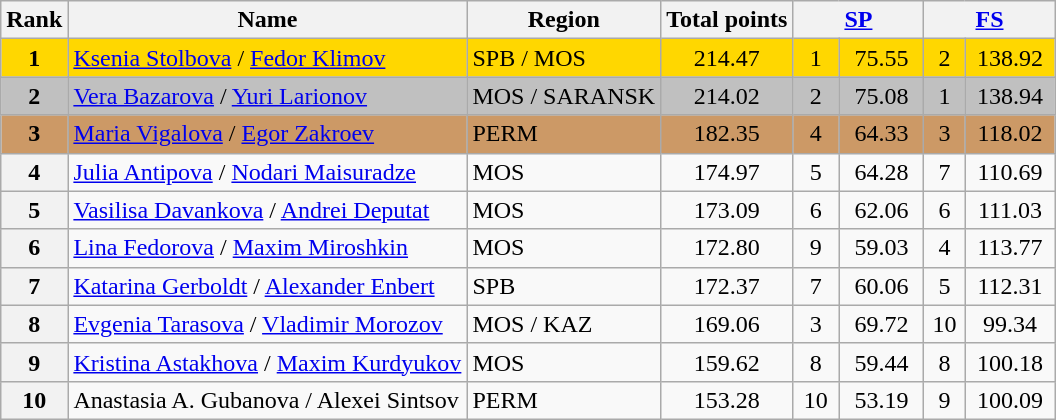<table class="wikitable sortable">
<tr>
<th>Rank</th>
<th>Name</th>
<th>Region</th>
<th>Total points</th>
<th colspan=2 width=80px><a href='#'>SP</a></th>
<th colspan=2 width=80px><a href='#'>FS</a></th>
</tr>
<tr bgcolor=gold>
<td align=center><strong>1</strong></td>
<td><a href='#'>Ksenia Stolbova</a> / <a href='#'>Fedor Klimov</a></td>
<td>SPB / MOS</td>
<td align=center>214.47</td>
<td align=center>1</td>
<td align=center>75.55</td>
<td align=center>2</td>
<td align=center>138.92</td>
</tr>
<tr bgcolor=silver>
<td align=center><strong>2</strong></td>
<td><a href='#'>Vera Bazarova</a> / <a href='#'>Yuri Larionov</a></td>
<td>MOS / SARANSK</td>
<td align=center>214.02</td>
<td align=center>2</td>
<td align=center>75.08</td>
<td align=center>1</td>
<td align=center>138.94</td>
</tr>
<tr bgcolor=cc9966>
<td align=center><strong>3</strong></td>
<td><a href='#'>Maria Vigalova</a> / <a href='#'>Egor Zakroev</a></td>
<td>PERM</td>
<td align=center>182.35</td>
<td align=center>4</td>
<td align=center>64.33</td>
<td align=center>3</td>
<td align=center>118.02</td>
</tr>
<tr>
<th>4</th>
<td><a href='#'>Julia Antipova</a> / <a href='#'>Nodari Maisuradze</a></td>
<td>MOS</td>
<td align=center>174.97</td>
<td align=center>5</td>
<td align=center>64.28</td>
<td align=center>7</td>
<td align=center>110.69</td>
</tr>
<tr>
<th>5</th>
<td><a href='#'>Vasilisa Davankova</a> / <a href='#'>Andrei Deputat</a></td>
<td>MOS</td>
<td align=center>173.09</td>
<td align=center>6</td>
<td align=center>62.06</td>
<td align=center>6</td>
<td align=center>111.03</td>
</tr>
<tr>
<th>6</th>
<td><a href='#'>Lina Fedorova</a> / <a href='#'>Maxim Miroshkin</a></td>
<td>MOS</td>
<td align=center>172.80</td>
<td align=center>9</td>
<td align=center>59.03</td>
<td align=center>4</td>
<td align=center>113.77</td>
</tr>
<tr>
<th>7</th>
<td><a href='#'>Katarina Gerboldt</a> / <a href='#'>Alexander Enbert</a></td>
<td>SPB</td>
<td align=center>172.37</td>
<td align=center>7</td>
<td align=center>60.06</td>
<td align=center>5</td>
<td align=center>112.31</td>
</tr>
<tr>
<th>8</th>
<td><a href='#'>Evgenia Tarasova</a> / <a href='#'>Vladimir Morozov</a></td>
<td>MOS / KAZ</td>
<td align=center>169.06</td>
<td align=center>3</td>
<td align=center>69.72</td>
<td align=center>10</td>
<td align=center>99.34</td>
</tr>
<tr>
<th>9</th>
<td><a href='#'>Kristina Astakhova</a> / <a href='#'>Maxim Kurdyukov</a></td>
<td>MOS</td>
<td align=center>159.62</td>
<td align=center>8</td>
<td align=center>59.44</td>
<td align=center>8</td>
<td align=center>100.18</td>
</tr>
<tr>
<th>10</th>
<td>Anastasia A. Gubanova / Alexei Sintsov</td>
<td>PERM</td>
<td align=center>153.28</td>
<td align=center>10</td>
<td align=center>53.19</td>
<td align=center>9</td>
<td align=center>100.09</td>
</tr>
</table>
